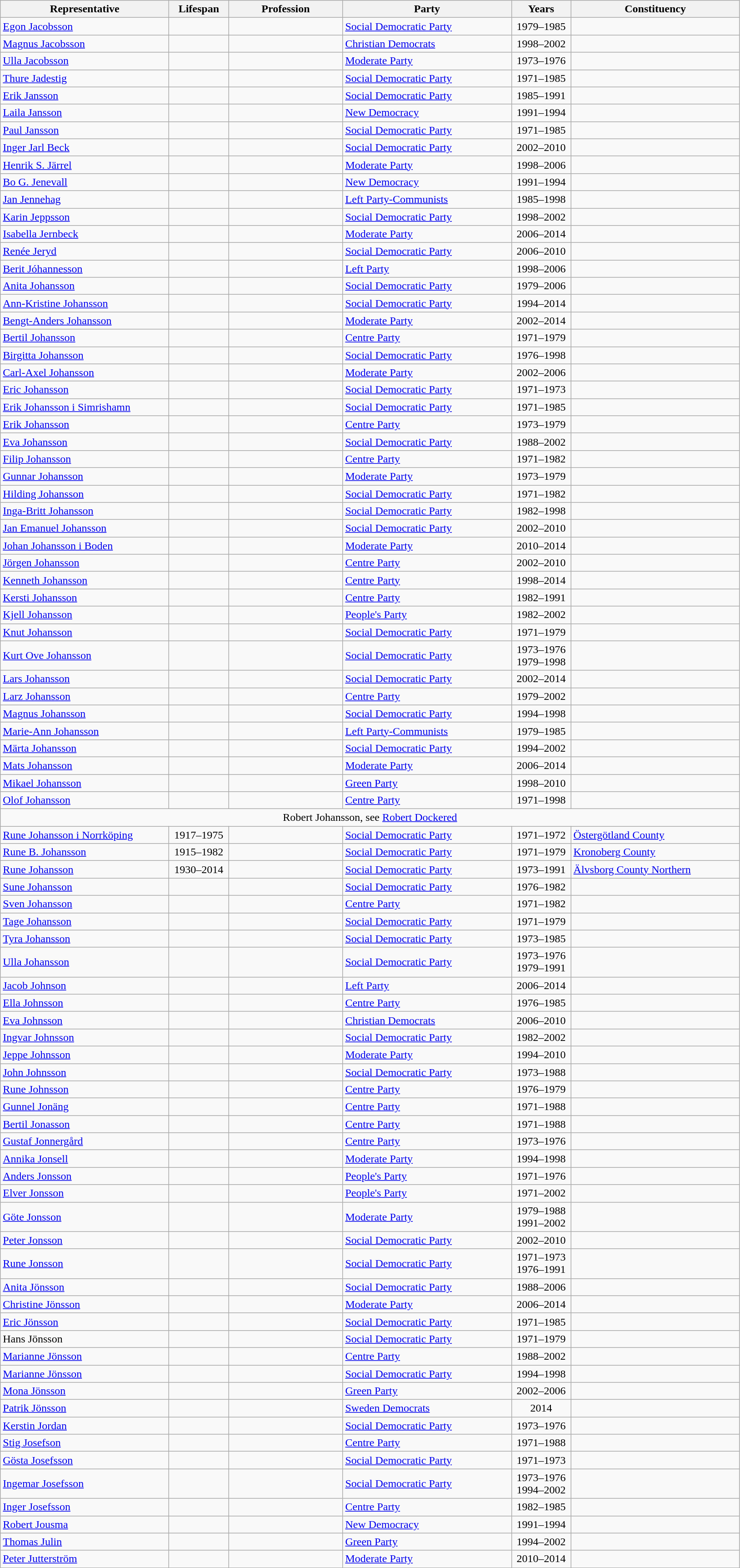<table class="wikitable">
<tr>
<th style="width:15em">Representative</th>
<th style="width:5em">Lifespan</th>
<th style="width:10em">Profession</th>
<th style="width:15em">Party</th>
<th style="width:5em">Years</th>
<th style="width:15em">Constituency</th>
</tr>
<tr>
<td><a href='#'>Egon Jacobsson</a></td>
<td align=center></td>
<td></td>
<td> <a href='#'>Social Democratic Party</a></td>
<td align=center>1979–1985</td>
<td></td>
</tr>
<tr>
<td><a href='#'>Magnus Jacobsson</a></td>
<td align=center></td>
<td></td>
<td> <a href='#'>Christian Democrats</a></td>
<td align=center>1998–2002</td>
<td></td>
</tr>
<tr>
<td><a href='#'>Ulla Jacobsson</a></td>
<td align=center></td>
<td></td>
<td> <a href='#'>Moderate Party</a></td>
<td align=center>1973–1976</td>
<td></td>
</tr>
<tr>
<td><a href='#'>Thure Jadestig</a></td>
<td align=center></td>
<td></td>
<td> <a href='#'>Social Democratic Party</a></td>
<td align=center>1971–1985</td>
<td></td>
</tr>
<tr>
<td><a href='#'>Erik Jansson</a></td>
<td align=center></td>
<td></td>
<td> <a href='#'>Social Democratic Party</a></td>
<td align=center>1985–1991</td>
<td></td>
</tr>
<tr>
<td><a href='#'>Laila Jansson</a></td>
<td align=center></td>
<td></td>
<td> <a href='#'>New Democracy</a></td>
<td align=center>1991–1994</td>
<td></td>
</tr>
<tr>
<td><a href='#'>Paul Jansson</a></td>
<td align=center></td>
<td></td>
<td> <a href='#'>Social Democratic Party</a></td>
<td align=center>1971–1985</td>
<td></td>
</tr>
<tr>
<td><a href='#'>Inger Jarl Beck</a></td>
<td align=center></td>
<td></td>
<td> <a href='#'>Social Democratic Party</a></td>
<td align=center>2002–2010</td>
<td></td>
</tr>
<tr>
<td><a href='#'>Henrik S. Järrel</a></td>
<td align=center></td>
<td></td>
<td> <a href='#'>Moderate Party</a></td>
<td align=center>1998–2006</td>
<td></td>
</tr>
<tr>
<td><a href='#'>Bo G. Jenevall</a></td>
<td align=center></td>
<td></td>
<td> <a href='#'>New Democracy</a></td>
<td align=center>1991–1994</td>
<td></td>
</tr>
<tr>
<td><a href='#'>Jan Jennehag</a></td>
<td align=center></td>
<td></td>
<td> <a href='#'>Left Party-Communists</a></td>
<td align=center>1985–1998</td>
<td></td>
</tr>
<tr>
<td><a href='#'>Karin Jeppsson</a></td>
<td align=center></td>
<td></td>
<td> <a href='#'>Social Democratic Party</a></td>
<td align=center>1998–2002</td>
<td></td>
</tr>
<tr>
<td><a href='#'>Isabella Jernbeck</a></td>
<td align=center></td>
<td></td>
<td> <a href='#'>Moderate Party</a></td>
<td align=center>2006–2014</td>
<td></td>
</tr>
<tr>
<td><a href='#'>Renée Jeryd</a></td>
<td align=center></td>
<td></td>
<td> <a href='#'>Social Democratic Party</a></td>
<td align=center>2006–2010</td>
<td></td>
</tr>
<tr>
<td><a href='#'>Berit Jóhannesson</a></td>
<td align=center></td>
<td></td>
<td> <a href='#'>Left Party</a></td>
<td align=center>1998–2006</td>
<td></td>
</tr>
<tr>
<td><a href='#'>Anita Johansson</a></td>
<td align=center></td>
<td></td>
<td> <a href='#'>Social Democratic Party</a></td>
<td align=center>1979–2006</td>
<td></td>
</tr>
<tr>
<td><a href='#'>Ann-Kristine Johansson</a></td>
<td align=center></td>
<td></td>
<td> <a href='#'>Social Democratic Party</a></td>
<td align=center>1994–2014</td>
<td></td>
</tr>
<tr>
<td><a href='#'>Bengt-Anders Johansson</a></td>
<td align=center></td>
<td></td>
<td> <a href='#'>Moderate Party</a></td>
<td align=center>2002–2014</td>
<td></td>
</tr>
<tr>
<td><a href='#'>Bertil Johansson</a></td>
<td align=center></td>
<td></td>
<td> <a href='#'>Centre Party</a></td>
<td align=center>1971–1979</td>
<td></td>
</tr>
<tr>
<td><a href='#'>Birgitta Johansson</a></td>
<td align=center></td>
<td></td>
<td> <a href='#'>Social Democratic Party</a></td>
<td align=center>1976–1998</td>
<td></td>
</tr>
<tr>
<td><a href='#'>Carl-Axel Johansson</a></td>
<td align=center></td>
<td></td>
<td> <a href='#'>Moderate Party</a></td>
<td align=center>2002–2006</td>
<td></td>
</tr>
<tr>
<td><a href='#'>Eric Johansson</a></td>
<td align=center></td>
<td></td>
<td> <a href='#'>Social Democratic Party</a></td>
<td align=center>1971–1973</td>
<td></td>
</tr>
<tr>
<td><a href='#'>Erik Johansson i Simrishamn</a></td>
<td align=center></td>
<td></td>
<td> <a href='#'>Social Democratic Party</a></td>
<td align=center>1971–1985</td>
<td></td>
</tr>
<tr>
<td><a href='#'>Erik Johansson</a></td>
<td align=center></td>
<td></td>
<td> <a href='#'>Centre Party</a></td>
<td align=center>1973–1979</td>
<td></td>
</tr>
<tr>
<td><a href='#'>Eva Johansson</a></td>
<td align=center></td>
<td></td>
<td> <a href='#'>Social Democratic Party</a></td>
<td align=center>1988–2002</td>
<td></td>
</tr>
<tr>
<td><a href='#'>Filip Johansson</a></td>
<td align=center></td>
<td></td>
<td> <a href='#'>Centre Party</a></td>
<td align=center>1971–1982</td>
<td></td>
</tr>
<tr>
<td><a href='#'>Gunnar Johansson</a></td>
<td align=center></td>
<td></td>
<td> <a href='#'>Moderate Party</a></td>
<td align=center>1973–1979</td>
<td></td>
</tr>
<tr>
<td><a href='#'>Hilding Johansson</a></td>
<td align=center></td>
<td></td>
<td> <a href='#'>Social Democratic Party</a></td>
<td align=center>1971–1982</td>
<td></td>
</tr>
<tr>
<td><a href='#'>Inga-Britt Johansson</a></td>
<td align=center></td>
<td></td>
<td> <a href='#'>Social Democratic Party</a></td>
<td align=center>1982–1998</td>
<td></td>
</tr>
<tr>
<td><a href='#'>Jan Emanuel Johansson</a></td>
<td align=center></td>
<td></td>
<td> <a href='#'>Social Democratic Party</a></td>
<td align=center>2002–2010</td>
<td></td>
</tr>
<tr>
<td><a href='#'>Johan Johansson i Boden</a></td>
<td align=center></td>
<td></td>
<td> <a href='#'>Moderate Party</a></td>
<td align=center>2010–2014</td>
<td></td>
</tr>
<tr>
<td><a href='#'>Jörgen Johansson</a></td>
<td align=center></td>
<td></td>
<td> <a href='#'>Centre Party</a></td>
<td align=center>2002–2010</td>
<td></td>
</tr>
<tr>
<td><a href='#'>Kenneth Johansson</a></td>
<td align=center></td>
<td></td>
<td> <a href='#'>Centre Party</a></td>
<td align=center>1998–2014</td>
<td></td>
</tr>
<tr>
<td><a href='#'>Kersti Johansson</a></td>
<td align=center></td>
<td></td>
<td> <a href='#'>Centre Party</a></td>
<td align=center>1982–1991</td>
<td></td>
</tr>
<tr>
<td><a href='#'>Kjell Johansson</a></td>
<td align=center></td>
<td></td>
<td> <a href='#'>People's Party</a></td>
<td align=center>1982–2002</td>
<td></td>
</tr>
<tr>
<td><a href='#'>Knut Johansson</a></td>
<td align=center></td>
<td></td>
<td> <a href='#'>Social Democratic Party</a></td>
<td align=center>1971–1979</td>
<td></td>
</tr>
<tr>
<td><a href='#'>Kurt Ove Johansson</a></td>
<td align=center></td>
<td></td>
<td> <a href='#'>Social Democratic Party</a></td>
<td align=center>1973–1976<br>1979–1998</td>
<td></td>
</tr>
<tr>
<td><a href='#'>Lars Johansson</a></td>
<td align=center></td>
<td></td>
<td> <a href='#'>Social Democratic Party</a></td>
<td align=center>2002–2014</td>
<td></td>
</tr>
<tr>
<td><a href='#'>Larz Johansson</a></td>
<td align=center></td>
<td></td>
<td> <a href='#'>Centre Party</a></td>
<td align=center>1979–2002</td>
<td></td>
</tr>
<tr>
<td><a href='#'>Magnus Johansson</a></td>
<td align=center></td>
<td></td>
<td> <a href='#'>Social Democratic Party</a></td>
<td align=center>1994–1998</td>
<td></td>
</tr>
<tr>
<td><a href='#'>Marie-Ann Johansson</a></td>
<td align=center></td>
<td></td>
<td> <a href='#'>Left Party-Communists</a></td>
<td align=center>1979–1985</td>
<td></td>
</tr>
<tr>
<td><a href='#'>Märta Johansson</a></td>
<td align=center></td>
<td></td>
<td> <a href='#'>Social Democratic Party</a></td>
<td align=center>1994–2002</td>
<td></td>
</tr>
<tr>
<td><a href='#'>Mats Johansson</a></td>
<td align=center></td>
<td></td>
<td> <a href='#'>Moderate Party</a></td>
<td align=center>2006–2014</td>
<td></td>
</tr>
<tr>
<td><a href='#'>Mikael Johansson</a></td>
<td align=center></td>
<td></td>
<td> <a href='#'>Green Party</a></td>
<td align=center>1998–2010</td>
<td></td>
</tr>
<tr>
<td><a href='#'>Olof Johansson</a></td>
<td align=center></td>
<td></td>
<td> <a href='#'>Centre Party</a></td>
<td align=center>1971–1998</td>
<td></td>
</tr>
<tr>
<td style="text-align:center;" colspan="6">Robert Johansson, see <a href='#'>Robert Dockered</a></td>
</tr>
<tr>
<td><a href='#'>Rune Johansson i Norrköping</a></td>
<td align=center>1917–1975</td>
<td></td>
<td> <a href='#'>Social Democratic Party</a></td>
<td align=center>1971–1972</td>
<td><a href='#'>Östergötland County</a></td>
</tr>
<tr>
<td><a href='#'>Rune B. Johansson</a></td>
<td align=center>1915–1982</td>
<td></td>
<td> <a href='#'>Social Democratic Party</a></td>
<td align=center>1971–1979</td>
<td><a href='#'>Kronoberg County</a></td>
</tr>
<tr>
<td><a href='#'>Rune Johansson</a></td>
<td align=center>1930–2014</td>
<td></td>
<td> <a href='#'>Social Democratic Party</a></td>
<td align=center>1973–1991</td>
<td><a href='#'>Älvsborg County Northern</a></td>
</tr>
<tr>
<td><a href='#'>Sune Johansson</a></td>
<td align=center></td>
<td></td>
<td> <a href='#'>Social Democratic Party</a></td>
<td align=center>1976–1982</td>
<td></td>
</tr>
<tr>
<td><a href='#'>Sven Johansson</a></td>
<td align=center></td>
<td></td>
<td> <a href='#'>Centre Party</a></td>
<td align=center>1971–1982</td>
<td></td>
</tr>
<tr>
<td><a href='#'>Tage Johansson</a></td>
<td align=center></td>
<td></td>
<td> <a href='#'>Social Democratic Party</a></td>
<td align=center>1971–1979</td>
<td></td>
</tr>
<tr>
<td><a href='#'>Tyra Johansson</a></td>
<td align=center></td>
<td></td>
<td> <a href='#'>Social Democratic Party</a></td>
<td align=center>1973–1985</td>
<td></td>
</tr>
<tr>
<td><a href='#'>Ulla Johansson</a></td>
<td align=center></td>
<td></td>
<td> <a href='#'>Social Democratic Party</a></td>
<td align=center>1973–1976<br>1979–1991</td>
<td></td>
</tr>
<tr>
<td><a href='#'>Jacob Johnson</a></td>
<td align=center></td>
<td></td>
<td> <a href='#'>Left Party</a></td>
<td align=center>2006–2014</td>
<td></td>
</tr>
<tr>
<td><a href='#'>Ella Johnsson</a></td>
<td align=center></td>
<td></td>
<td> <a href='#'>Centre Party</a></td>
<td align=center>1976–1985</td>
<td></td>
</tr>
<tr>
<td><a href='#'>Eva Johnsson</a></td>
<td align=center></td>
<td></td>
<td> <a href='#'>Christian Democrats</a></td>
<td align=center>2006–2010</td>
<td></td>
</tr>
<tr>
<td><a href='#'>Ingvar Johnsson</a></td>
<td align=center></td>
<td></td>
<td> <a href='#'>Social Democratic Party</a></td>
<td align=center>1982–2002</td>
<td></td>
</tr>
<tr>
<td><a href='#'>Jeppe Johnsson</a></td>
<td align=center></td>
<td></td>
<td> <a href='#'>Moderate Party</a></td>
<td align=center>1994–2010</td>
<td></td>
</tr>
<tr>
<td><a href='#'>John Johnsson</a></td>
<td align=center></td>
<td></td>
<td> <a href='#'>Social Democratic Party</a></td>
<td align=center>1973–1988</td>
<td></td>
</tr>
<tr>
<td><a href='#'>Rune Johnsson</a></td>
<td align=center></td>
<td></td>
<td> <a href='#'>Centre Party</a></td>
<td align=center>1976–1979</td>
<td></td>
</tr>
<tr>
<td><a href='#'>Gunnel Jonäng</a></td>
<td align=center></td>
<td></td>
<td> <a href='#'>Centre Party</a></td>
<td align=center>1971–1988</td>
<td></td>
</tr>
<tr>
<td><a href='#'>Bertil Jonasson</a></td>
<td align=center></td>
<td></td>
<td> <a href='#'>Centre Party</a></td>
<td align=center>1971–1988</td>
<td></td>
</tr>
<tr>
<td><a href='#'>Gustaf Jonnergård</a></td>
<td align=center></td>
<td></td>
<td> <a href='#'>Centre Party</a></td>
<td align=center>1973–1976</td>
<td></td>
</tr>
<tr>
<td><a href='#'>Annika Jonsell</a></td>
<td align=center></td>
<td></td>
<td> <a href='#'>Moderate Party</a></td>
<td align=center>1994–1998</td>
<td></td>
</tr>
<tr>
<td><a href='#'>Anders Jonsson</a></td>
<td align=center></td>
<td></td>
<td> <a href='#'>People's Party</a></td>
<td align=center>1971–1976</td>
<td></td>
</tr>
<tr>
<td><a href='#'>Elver Jonsson</a></td>
<td align=center></td>
<td></td>
<td> <a href='#'>People's Party</a></td>
<td align=center>1971–2002</td>
<td></td>
</tr>
<tr>
<td><a href='#'>Göte Jonsson</a></td>
<td align=center></td>
<td></td>
<td> <a href='#'>Moderate Party</a></td>
<td align=center>1979–1988<br>1991–2002</td>
<td></td>
</tr>
<tr>
<td><a href='#'>Peter Jonsson</a></td>
<td align=center></td>
<td></td>
<td> <a href='#'>Social Democratic Party</a></td>
<td align=center>2002–2010</td>
<td></td>
</tr>
<tr>
<td><a href='#'>Rune Jonsson</a></td>
<td align=center></td>
<td></td>
<td> <a href='#'>Social Democratic Party</a></td>
<td align=center>1971–1973<br>1976–1991</td>
<td></td>
</tr>
<tr>
<td><a href='#'>Anita Jönsson</a></td>
<td align=center></td>
<td></td>
<td> <a href='#'>Social Democratic Party</a></td>
<td align=center>1988–2006</td>
<td></td>
</tr>
<tr>
<td><a href='#'>Christine Jönsson</a></td>
<td align=center></td>
<td></td>
<td> <a href='#'>Moderate Party</a></td>
<td align=center>2006–2014</td>
<td></td>
</tr>
<tr>
<td><a href='#'>Eric Jönsson</a></td>
<td align=center></td>
<td></td>
<td> <a href='#'>Social Democratic Party</a></td>
<td align=center>1971–1985</td>
<td></td>
</tr>
<tr>
<td>Hans Jönsson</td>
<td align=center></td>
<td></td>
<td> <a href='#'>Social Democratic Party</a></td>
<td align=center>1971–1979</td>
<td></td>
</tr>
<tr>
<td><a href='#'>Marianne Jönsson</a></td>
<td align=center></td>
<td></td>
<td> <a href='#'>Centre Party</a></td>
<td align=center>1988–2002</td>
<td></td>
</tr>
<tr>
<td><a href='#'>Marianne Jönsson</a></td>
<td align=center></td>
<td></td>
<td> <a href='#'>Social Democratic Party</a></td>
<td align=center>1994–1998</td>
<td></td>
</tr>
<tr>
<td><a href='#'>Mona Jönsson</a></td>
<td align=center></td>
<td></td>
<td> <a href='#'>Green Party</a></td>
<td align=center>2002–2006</td>
<td></td>
</tr>
<tr>
<td><a href='#'>Patrik Jönsson</a></td>
<td align=center></td>
<td></td>
<td> <a href='#'>Sweden Democrats</a></td>
<td align=center>2014</td>
<td></td>
</tr>
<tr>
<td><a href='#'>Kerstin Jordan</a></td>
<td align=center></td>
<td></td>
<td> <a href='#'>Social Democratic Party</a></td>
<td align=center>1973–1976</td>
<td></td>
</tr>
<tr>
<td><a href='#'>Stig Josefson</a></td>
<td align=center></td>
<td></td>
<td> <a href='#'>Centre Party</a></td>
<td align=center>1971–1988</td>
<td></td>
</tr>
<tr>
<td><a href='#'>Gösta Josefsson</a></td>
<td align=center></td>
<td></td>
<td> <a href='#'>Social Democratic Party</a></td>
<td align=center>1971–1973</td>
<td></td>
</tr>
<tr>
<td><a href='#'>Ingemar Josefsson</a></td>
<td align=center></td>
<td></td>
<td> <a href='#'>Social Democratic Party</a></td>
<td align=center>1973–1976<br>1994–2002</td>
<td></td>
</tr>
<tr>
<td><a href='#'>Inger Josefsson</a></td>
<td align=center></td>
<td></td>
<td> <a href='#'>Centre Party</a></td>
<td align=center>1982–1985</td>
<td></td>
</tr>
<tr>
<td><a href='#'>Robert Jousma</a></td>
<td align=center></td>
<td></td>
<td> <a href='#'>New Democracy</a></td>
<td align=center>1991–1994</td>
<td></td>
</tr>
<tr>
<td><a href='#'>Thomas Julin</a></td>
<td align=center></td>
<td></td>
<td> <a href='#'>Green Party</a></td>
<td align=center>1994–2002</td>
<td></td>
</tr>
<tr>
<td><a href='#'>Peter Jutterström</a></td>
<td align=center></td>
<td></td>
<td> <a href='#'>Moderate Party</a></td>
<td align=center>2010–2014</td>
<td></td>
</tr>
</table>
